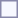<table style="border:1px solid #8888aa; background:#f7f8ff; padding:5px; font-size:95%; margin:0 12px 12px 0;">
</table>
